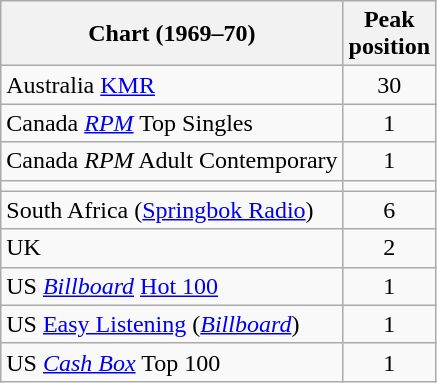<table class="wikitable sortable">
<tr>
<th align="left">Chart (1969–70)</th>
<th align="left">Peak<br>position</th>
</tr>
<tr>
<td>Australia <a href='#'>KMR</a></td>
<td style="text-align:center;">30</td>
</tr>
<tr>
<td>Canada <a href='#'><em>RPM</em></a> Top Singles</td>
<td style="text-align:center;">1</td>
</tr>
<tr>
<td>Canada <em>RPM</em> Adult Contemporary</td>
<td style="text-align:center;">1</td>
</tr>
<tr>
<td></td>
</tr>
<tr>
<td>South Africa (<a href='#'>Springbok Radio</a>)</td>
<td align="center">6</td>
</tr>
<tr>
<td>UK</td>
<td style="text-align:center;">2</td>
</tr>
<tr>
<td>US <em><a href='#'>Billboard</a></em> <a href='#'>Hot 100</a></td>
<td style="text-align:center;">1</td>
</tr>
<tr>
<td>US <a href='#'>Easy Listening</a> (<em><a href='#'>Billboard</a></em>)</td>
<td style="text-align:center;">1</td>
</tr>
<tr>
<td>US <a href='#'><em>Cash Box</em></a> Top 100</td>
<td align="center">1</td>
</tr>
</table>
